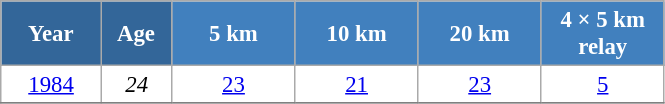<table class="wikitable" style="font-size:95%; text-align:center; border:grey solid 1px; border-collapse:collapse; background:#ffffff;">
<tr>
<th style="background-color:#369; color:white; width:60px;"> Year </th>
<th style="background-color:#369; color:white; width:40px;"> Age </th>
<th style="background-color:#4180be; color:white; width:75px;"> 5 km </th>
<th style="background-color:#4180be; color:white; width:75px;"> 10 km </th>
<th style="background-color:#4180be; color:white; width:75px;"> 20 km </th>
<th style="background-color:#4180be; color:white; width:75px;"> 4 × 5 km <br> relay </th>
</tr>
<tr>
<td><a href='#'>1984</a></td>
<td><em>24</em></td>
<td><a href='#'>23</a></td>
<td><a href='#'>21</a></td>
<td><a href='#'>23</a></td>
<td><a href='#'>5</a></td>
</tr>
<tr>
</tr>
</table>
